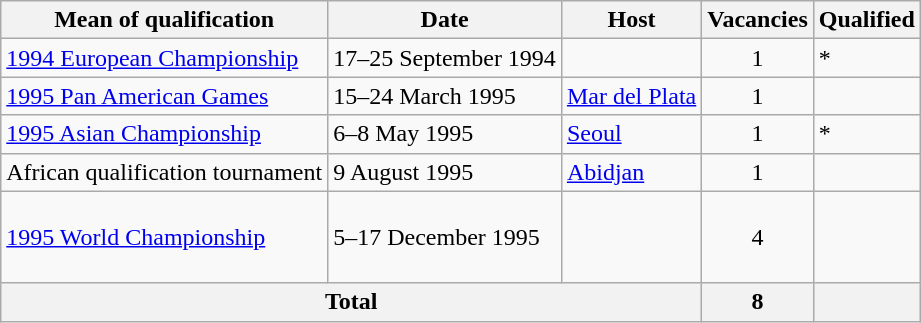<table class="wikitable">
<tr>
<th>Mean of qualification</th>
<th>Date</th>
<th>Host</th>
<th>Vacancies</th>
<th>Qualified</th>
</tr>
<tr>
<td><a href='#'>1994 European Championship</a></td>
<td>17–25 September 1994</td>
<td></td>
<td align=center>1</td>
<td>*</td>
</tr>
<tr>
<td><a href='#'>1995 Pan American Games</a></td>
<td>15–24 March 1995</td>
<td> <a href='#'>Mar del Plata</a></td>
<td align=center>1</td>
<td></td>
</tr>
<tr>
<td><a href='#'>1995 Asian Championship</a></td>
<td>6–8 May 1995</td>
<td> <a href='#'>Seoul</a></td>
<td align="center">1</td>
<td>*</td>
</tr>
<tr>
<td>African qualification tournament</td>
<td>9 August 1995</td>
<td> <a href='#'>Abidjan</a></td>
<td align=center>1</td>
<td></td>
</tr>
<tr>
<td><a href='#'>1995 World Championship</a></td>
<td>5–17 December 1995</td>
<td><br></td>
<td align=center>4</td>
<td><br><br><br></td>
</tr>
<tr>
<th colspan=3>Total</th>
<th>8</th>
<th></th>
</tr>
</table>
